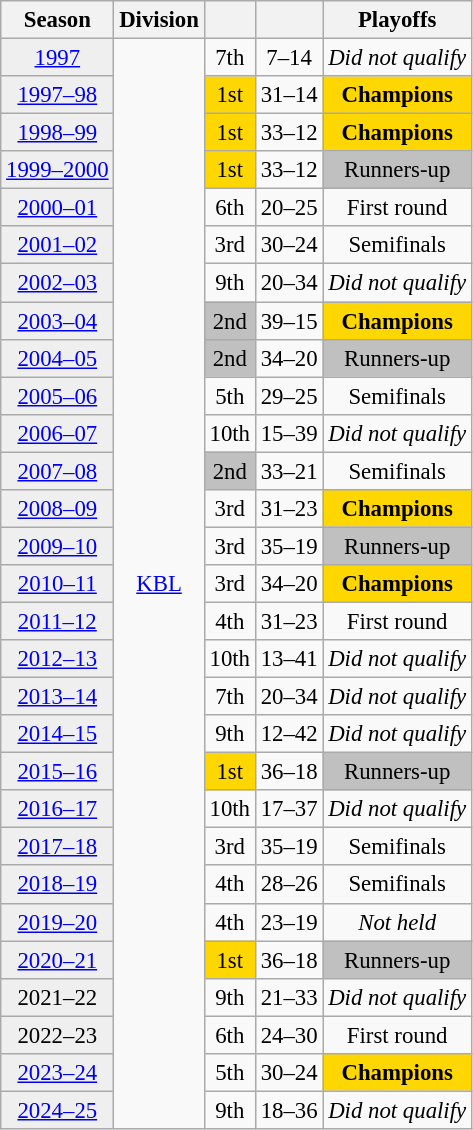<table class="wikitable" style="font-size:95%; text-align:center">
<tr>
<th>Season</th>
<th>Division</th>
<th></th>
<th></th>
<th>Playoffs</th>
</tr>
<tr>
<td bgcolor=#efefef><a href='#'>1997</a></td>
<td rowspan="29"><a href='#'>KBL</a></td>
<td>7th</td>
<td>7–14</td>
<td><em>Did not qualify</em></td>
</tr>
<tr>
<td bgcolor=#efefef><a href='#'>1997–98</a></td>
<td bgcolor=gold>1st</td>
<td>31–14</td>
<td bgcolor=gold><strong>Champions</strong></td>
</tr>
<tr>
<td bgcolor=#efefef><a href='#'>1998–99</a></td>
<td bgcolor=gold>1st</td>
<td>33–12</td>
<td bgcolor=gold><strong>Champions</strong></td>
</tr>
<tr>
<td bgcolor=#efefef><a href='#'>1999–2000</a></td>
<td bgcolor=gold>1st</td>
<td>33–12</td>
<td bgcolor=silver>Runners-up</td>
</tr>
<tr>
<td bgcolor=#efefef><a href='#'>2000–01</a></td>
<td>6th</td>
<td>20–25</td>
<td>First round</td>
</tr>
<tr>
<td bgcolor=#efefef><a href='#'>2001–02</a></td>
<td>3rd</td>
<td>30–24</td>
<td>Semifinals</td>
</tr>
<tr>
<td bgcolor=#efefef><a href='#'>2002–03</a></td>
<td>9th</td>
<td>20–34</td>
<td><em>Did not qualify</em></td>
</tr>
<tr>
<td bgcolor=#efefef><a href='#'>2003–04</a></td>
<td bgcolor=silver>2nd</td>
<td>39–15</td>
<td bgcolor=gold><strong>Champions</strong></td>
</tr>
<tr>
<td bgcolor=#efefef><a href='#'>2004–05</a></td>
<td bgcolor=silver>2nd</td>
<td>34–20</td>
<td bgcolor=silver>Runners-up</td>
</tr>
<tr>
<td bgcolor=#efefef><a href='#'>2005–06</a></td>
<td>5th</td>
<td>29–25</td>
<td>Semifinals</td>
</tr>
<tr>
<td bgcolor=#efefef><a href='#'>2006–07</a></td>
<td>10th</td>
<td>15–39</td>
<td><em>Did not qualify</em></td>
</tr>
<tr>
<td bgcolor=#efefef><a href='#'>2007–08</a></td>
<td bgcolor=silver>2nd</td>
<td>33–21</td>
<td>Semifinals</td>
</tr>
<tr>
<td bgcolor=#efefef><a href='#'>2008–09</a></td>
<td>3rd</td>
<td>31–23</td>
<td bgcolor=gold><strong>Champions</strong></td>
</tr>
<tr>
<td bgcolor=#efefef><a href='#'>2009–10</a></td>
<td>3rd</td>
<td>35–19</td>
<td bgcolor=silver>Runners-up</td>
</tr>
<tr>
<td bgcolor=#efefef><a href='#'>2010–11</a></td>
<td>3rd</td>
<td>34–20</td>
<td bgcolor=gold><strong>Champions</strong></td>
</tr>
<tr>
<td bgcolor=#efefef><a href='#'>2011–12</a></td>
<td>4th</td>
<td>31–23</td>
<td>First round</td>
</tr>
<tr>
<td bgcolor=#efefef><a href='#'>2012–13</a></td>
<td>10th</td>
<td>13–41</td>
<td><em>Did not qualify</em></td>
</tr>
<tr>
<td bgcolor=#efefef><a href='#'>2013–14</a></td>
<td>7th</td>
<td>20–34</td>
<td><em>Did not qualify</em></td>
</tr>
<tr>
<td bgcolor=#efefef><a href='#'>2014–15</a></td>
<td>9th</td>
<td>12–42</td>
<td><em>Did not qualify</em></td>
</tr>
<tr>
<td bgcolor=#efefef><a href='#'>2015–16</a></td>
<td bgcolor=gold>1st</td>
<td>36–18</td>
<td bgcolor=silver>Runners-up</td>
</tr>
<tr>
<td bgcolor=#efefef><a href='#'>2016–17</a></td>
<td>10th</td>
<td>17–37</td>
<td><em>Did not qualify</em></td>
</tr>
<tr>
<td bgcolor=#efefef><a href='#'>2017–18</a></td>
<td>3rd</td>
<td>35–19</td>
<td>Semifinals</td>
</tr>
<tr>
<td bgcolor=#efefef><a href='#'>2018–19</a></td>
<td>4th</td>
<td>28–26</td>
<td>Semifinals</td>
</tr>
<tr>
<td bgcolor=#efefef><a href='#'>2019–20</a></td>
<td>4th</td>
<td>23–19</td>
<td><em>Not held</em></td>
</tr>
<tr>
<td bgcolor=#efefef><a href='#'>2020–21</a></td>
<td bgcolor=gold>1st</td>
<td>36–18</td>
<td bgcolor=silver>Runners-up</td>
</tr>
<tr>
<td bgcolor=#efefef>2021–22</td>
<td>9th</td>
<td>21–33</td>
<td><em>Did not qualify</em></td>
</tr>
<tr>
<td bgcolor=#efefef>2022–23</td>
<td>6th</td>
<td>24–30</td>
<td>First round</td>
</tr>
<tr>
<td bgcolor=#efefef><a href='#'>2023–24</a></td>
<td>5th</td>
<td>30–24</td>
<td bgcolor=gold><strong>Champions</strong></td>
</tr>
<tr>
<td bgcolor=#efefef><a href='#'>2024–25</a></td>
<td>9th</td>
<td>18–36</td>
<td><em>Did not qualify</em></td>
</tr>
</table>
